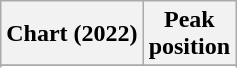<table class="wikitable sortable plainrowheaders" style="text-align:center">
<tr>
<th>Chart (2022)</th>
<th>Peak<br>position</th>
</tr>
<tr>
</tr>
<tr>
</tr>
</table>
